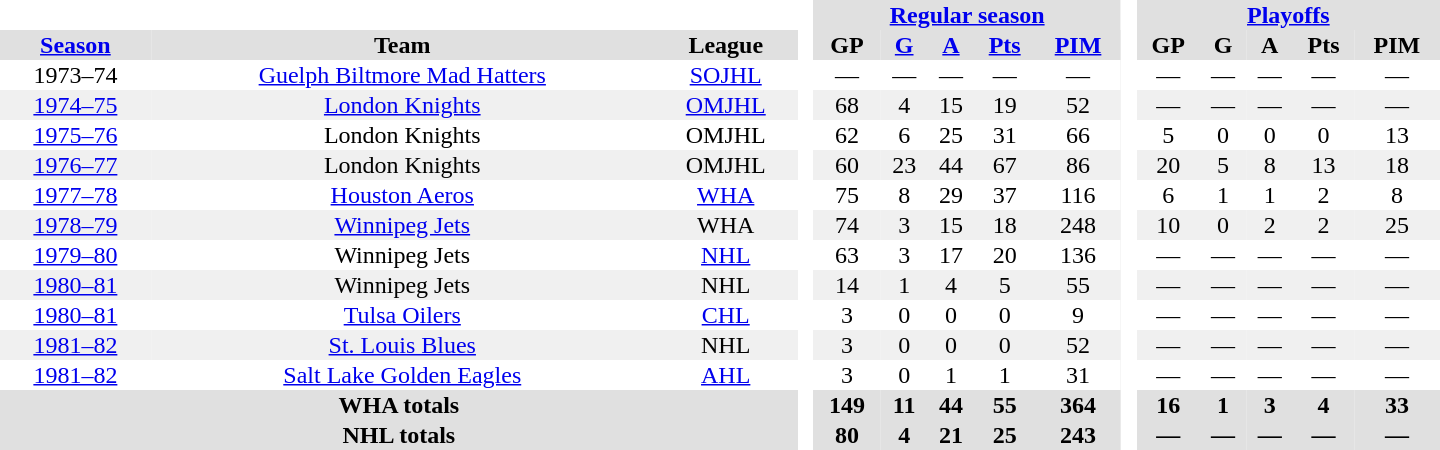<table border="0" cellpadding="1" cellspacing="0" style="text-align:center; width:60em">
<tr bgcolor="#e0e0e0">
<th colspan="3" bgcolor="#ffffff"> </th>
<th rowspan="99" bgcolor="#ffffff"> </th>
<th colspan="5"><a href='#'>Regular season</a></th>
<th rowspan="99" bgcolor="#ffffff"> </th>
<th colspan="5"><a href='#'>Playoffs</a></th>
</tr>
<tr bgcolor="#e0e0e0">
<th><a href='#'>Season</a></th>
<th>Team</th>
<th>League</th>
<th>GP</th>
<th><a href='#'>G</a></th>
<th><a href='#'>A</a></th>
<th><a href='#'>Pts</a></th>
<th><a href='#'>PIM</a></th>
<th>GP</th>
<th>G</th>
<th>A</th>
<th>Pts</th>
<th>PIM</th>
</tr>
<tr>
<td>1973–74</td>
<td><a href='#'>Guelph Biltmore Mad Hatters</a></td>
<td><a href='#'>SOJHL</a></td>
<td>—</td>
<td>—</td>
<td>—</td>
<td>—</td>
<td>—</td>
<td>—</td>
<td>—</td>
<td>—</td>
<td>—</td>
<td>—</td>
</tr>
<tr bgcolor="#f0f0f0">
<td><a href='#'>1974–75</a></td>
<td><a href='#'>London Knights</a></td>
<td><a href='#'>OMJHL</a></td>
<td>68</td>
<td>4</td>
<td>15</td>
<td>19</td>
<td>52</td>
<td>—</td>
<td>—</td>
<td>—</td>
<td>—</td>
<td>—</td>
</tr>
<tr>
<td><a href='#'>1975–76</a></td>
<td>London Knights</td>
<td>OMJHL</td>
<td>62</td>
<td>6</td>
<td>25</td>
<td>31</td>
<td>66</td>
<td>5</td>
<td>0</td>
<td>0</td>
<td>0</td>
<td>13</td>
</tr>
<tr bgcolor="#f0f0f0">
<td><a href='#'>1976–77</a></td>
<td>London Knights</td>
<td>OMJHL</td>
<td>60</td>
<td>23</td>
<td>44</td>
<td>67</td>
<td>86</td>
<td>20</td>
<td>5</td>
<td>8</td>
<td>13</td>
<td>18</td>
</tr>
<tr>
<td><a href='#'>1977–78</a></td>
<td><a href='#'>Houston Aeros</a></td>
<td><a href='#'>WHA</a></td>
<td>75</td>
<td>8</td>
<td>29</td>
<td>37</td>
<td>116</td>
<td>6</td>
<td>1</td>
<td>1</td>
<td>2</td>
<td>8</td>
</tr>
<tr bgcolor="#f0f0f0">
<td><a href='#'>1978–79</a></td>
<td><a href='#'>Winnipeg Jets</a></td>
<td>WHA</td>
<td>74</td>
<td>3</td>
<td>15</td>
<td>18</td>
<td>248</td>
<td>10</td>
<td>0</td>
<td>2</td>
<td>2</td>
<td>25</td>
</tr>
<tr>
<td><a href='#'>1979–80</a></td>
<td>Winnipeg Jets</td>
<td><a href='#'>NHL</a></td>
<td>63</td>
<td>3</td>
<td>17</td>
<td>20</td>
<td>136</td>
<td>—</td>
<td>—</td>
<td>—</td>
<td>—</td>
<td>—</td>
</tr>
<tr bgcolor="#f0f0f0">
<td><a href='#'>1980–81</a></td>
<td>Winnipeg Jets</td>
<td>NHL</td>
<td>14</td>
<td>1</td>
<td>4</td>
<td>5</td>
<td>55</td>
<td>—</td>
<td>—</td>
<td>—</td>
<td>—</td>
<td>—</td>
</tr>
<tr>
<td><a href='#'>1980–81</a></td>
<td><a href='#'>Tulsa Oilers</a></td>
<td><a href='#'>CHL</a></td>
<td>3</td>
<td>0</td>
<td>0</td>
<td>0</td>
<td>9</td>
<td>—</td>
<td>—</td>
<td>—</td>
<td>—</td>
<td>—</td>
</tr>
<tr bgcolor="#f0f0f0">
<td><a href='#'>1981–82</a></td>
<td><a href='#'>St. Louis Blues</a></td>
<td>NHL</td>
<td>3</td>
<td>0</td>
<td>0</td>
<td>0</td>
<td>52</td>
<td>—</td>
<td>—</td>
<td>—</td>
<td>—</td>
<td>—</td>
</tr>
<tr>
<td><a href='#'>1981–82</a></td>
<td><a href='#'>Salt Lake Golden Eagles</a></td>
<td><a href='#'>AHL</a></td>
<td>3</td>
<td>0</td>
<td>1</td>
<td>1</td>
<td>31</td>
<td>—</td>
<td>—</td>
<td>—</td>
<td>—</td>
<td>—</td>
</tr>
<tr bgcolor="#e0e0e0">
<th colspan="3">WHA totals</th>
<th>149</th>
<th>11</th>
<th>44</th>
<th>55</th>
<th>364</th>
<th>16</th>
<th>1</th>
<th>3</th>
<th>4</th>
<th>33</th>
</tr>
<tr bgcolor="#e0e0e0">
<th colspan="3">NHL totals</th>
<th>80</th>
<th>4</th>
<th>21</th>
<th>25</th>
<th>243</th>
<th>—</th>
<th>—</th>
<th>—</th>
<th>—</th>
<th>—</th>
</tr>
</table>
